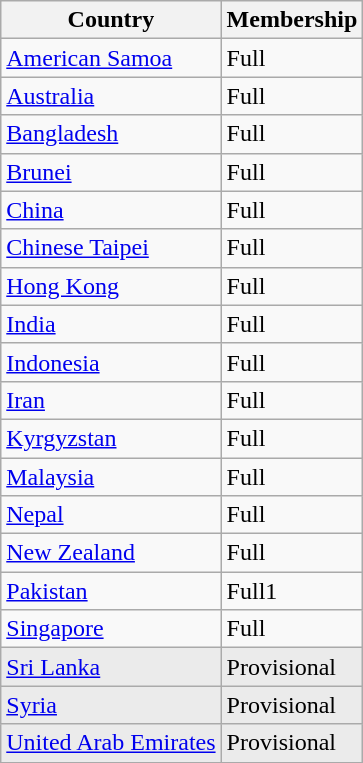<table class="wikitable">
<tr>
<th>Country</th>
<th>Membership</th>
</tr>
<tr>
<td> <a href='#'>American Samoa</a></td>
<td>Full</td>
</tr>
<tr>
<td> <a href='#'>Australia</a></td>
<td>Full</td>
</tr>
<tr>
<td> <a href='#'>Bangladesh</a></td>
<td>Full</td>
</tr>
<tr>
<td> <a href='#'>Brunei</a></td>
<td>Full</td>
</tr>
<tr>
<td> <a href='#'>China</a></td>
<td>Full</td>
</tr>
<tr>
<td> <a href='#'>Chinese Taipei</a></td>
<td>Full</td>
</tr>
<tr>
<td> <a href='#'>Hong Kong</a></td>
<td>Full</td>
</tr>
<tr>
<td> <a href='#'>India</a></td>
<td>Full</td>
</tr>
<tr>
<td> <a href='#'>Indonesia</a></td>
<td>Full</td>
</tr>
<tr>
<td> <a href='#'>Iran</a></td>
<td>Full</td>
</tr>
<tr>
<td> <a href='#'>Kyrgyzstan</a></td>
<td>Full</td>
</tr>
<tr>
<td> <a href='#'>Malaysia</a></td>
<td>Full</td>
</tr>
<tr>
<td> <a href='#'>Nepal</a></td>
<td>Full</td>
</tr>
<tr>
<td> <a href='#'>New Zealand</a></td>
<td>Full</td>
</tr>
<tr>
<td> <a href='#'>Pakistan</a></td>
<td>Full1</td>
</tr>
<tr>
<td> <a href='#'>Singapore</a></td>
<td>Full</td>
</tr>
<tr>
<td bgcolor="#ebebeb"> <a href='#'>Sri Lanka</a></td>
<td bgcolor="#ebebeb">Provisional</td>
</tr>
<tr>
<td bgcolor="#ebebeb"> <a href='#'>Syria</a></td>
<td bgcolor="#ebebeb">Provisional</td>
</tr>
<tr>
<td bgcolor="#ebebeb"> <a href='#'>United Arab Emirates</a></td>
<td bgcolor="#ebebeb">Provisional</td>
</tr>
</table>
